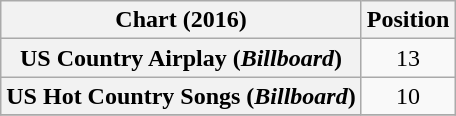<table class="wikitable sortable plainrowheaders" style="text-align:center">
<tr>
<th scope="col">Chart (2016)</th>
<th scope="col">Position</th>
</tr>
<tr>
<th scope="row">US Country Airplay (<em>Billboard</em>)</th>
<td>13</td>
</tr>
<tr>
<th scope="row">US Hot Country Songs (<em>Billboard</em>)</th>
<td>10</td>
</tr>
<tr>
</tr>
</table>
